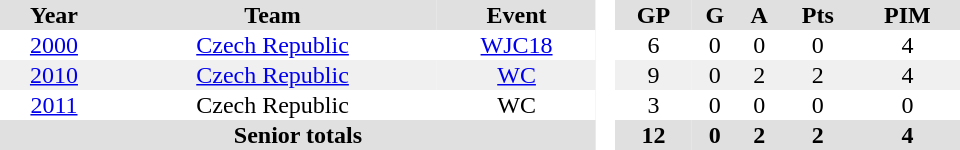<table border="0" cellpadding="1" cellspacing="0" style="text-align:center; width:40em">
<tr align="center" bgcolor="#e0e0e0">
<th>Year</th>
<th>Team</th>
<th>Event</th>
<th rowspan="99" bgcolor="#ffffff"> </th>
<th>GP</th>
<th>G</th>
<th>A</th>
<th>Pts</th>
<th>PIM</th>
</tr>
<tr>
<td><a href='#'>2000</a></td>
<td><a href='#'>Czech Republic</a></td>
<td><a href='#'>WJC18</a></td>
<td>6</td>
<td>0</td>
<td>0</td>
<td>0</td>
<td>4</td>
</tr>
<tr bgcolor="#f0f0f0">
<td><a href='#'>2010</a></td>
<td><a href='#'>Czech Republic</a></td>
<td><a href='#'>WC</a></td>
<td>9</td>
<td>0</td>
<td>2</td>
<td>2</td>
<td>4</td>
</tr>
<tr>
<td><a href='#'>2011</a></td>
<td>Czech Republic</td>
<td>WC</td>
<td>3</td>
<td>0</td>
<td>0</td>
<td>0</td>
<td>0</td>
</tr>
<tr bgcolor="#e0e0e0">
<th colspan=3>Senior totals</th>
<th>12</th>
<th>0</th>
<th>2</th>
<th>2</th>
<th>4</th>
</tr>
</table>
